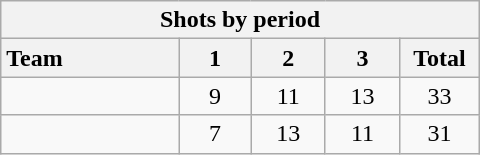<table class="wikitable" style="width:20em; text-align:right;">
<tr>
<th colspan=6>Shots by period</th>
</tr>
<tr>
<th style="width:8em; text-align:left;">Team</th>
<th style="width:3em;">1</th>
<th style="width:3em;">2</th>
<th style="width:3em;">3</th>
<th style="width:3em;">Total</th>
</tr>
<tr>
<td style="text-align:left;"></td>
<td align=center>9</td>
<td align=center>11</td>
<td align=center>13</td>
<td align=center>33</td>
</tr>
<tr>
<td style="text-align:left;"></td>
<td align=center>7</td>
<td align=center>13</td>
<td align=center>11</td>
<td align=center>31</td>
</tr>
</table>
